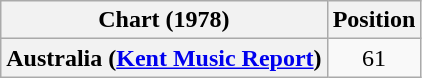<table class="wikitable sortable plainrowheaders" style="text-align:center">
<tr>
<th>Chart (1978)</th>
<th>Position</th>
</tr>
<tr>
<th scope="row">Australia (<a href='#'>Kent Music Report</a>)</th>
<td>61</td>
</tr>
</table>
